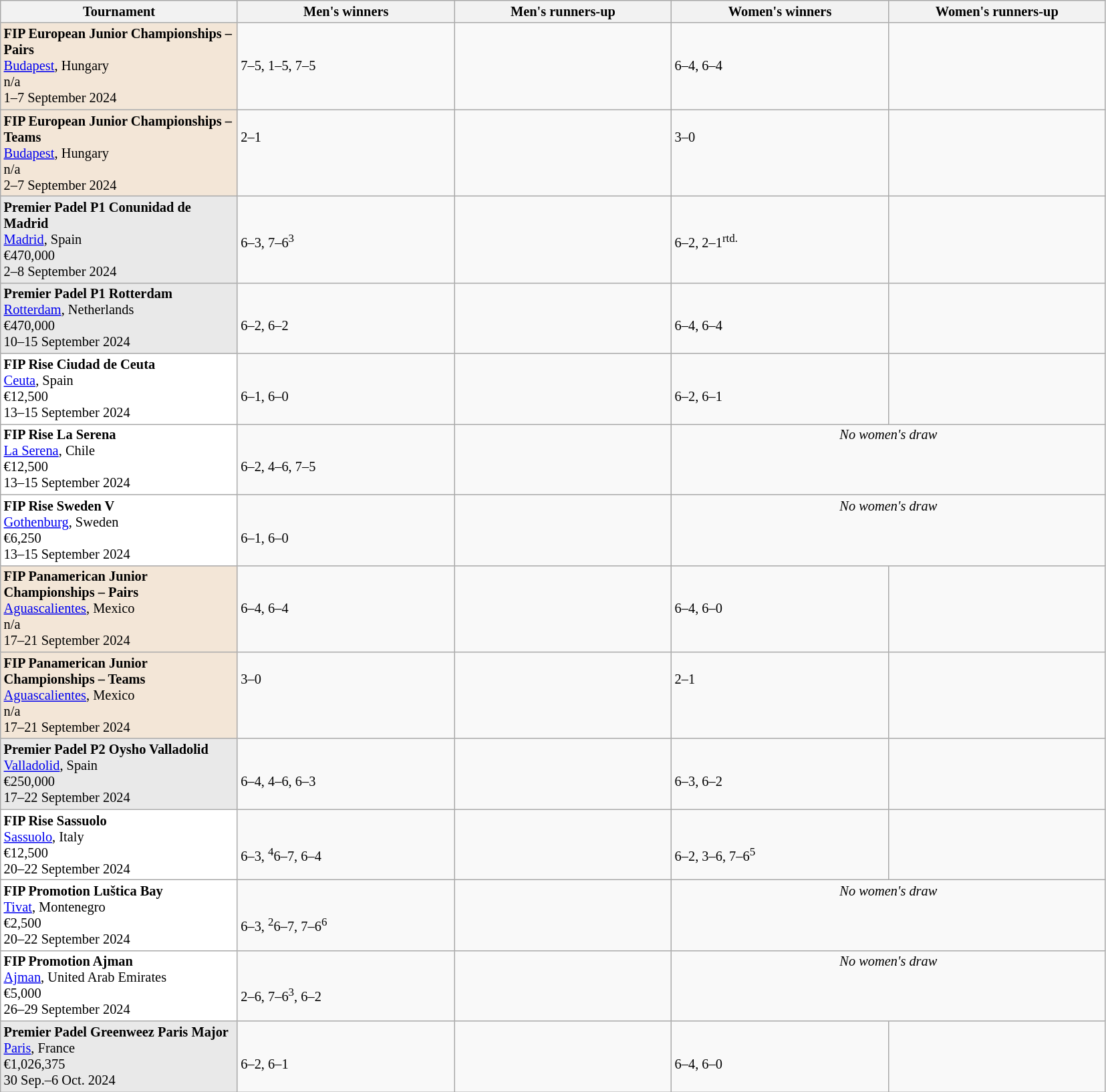<table class="wikitable sortable nowrap" style=font-size:85%>
<tr>
<th width=230>Tournament</th>
<th width=210>Men's winners</th>
<th width=210>Men's runners-up</th>
<th width=210>Women's winners</th>
<th width=210>Women's runners-up</th>
</tr>
<tr valign=top>
<td style="background:#F3E6D7;"><strong>FIP European Junior Championships – Pairs</strong><br><a href='#'>Budapest</a>, Hungary<br>n/a<br>1–7 September 2024</td>
<td><strong><br></strong><br>7–5, 1–5, 7–5</td>
<td><br></td>
<td><strong><br></strong><br>6–4, 6–4</td>
<td><br></td>
</tr>
<tr valign=top>
<td style="background:#F3E6D7;"><strong>FIP European Junior Championships – Teams</strong><br><a href='#'>Budapest</a>, Hungary<br>n/a<br>2–7 September 2024</td>
<td><strong></strong><br>2–1</td>
<td></td>
<td><strong></strong><br>3–0</td>
<td></td>
</tr>
<tr valign=top>
<td style="background:#E9E9E9;"><strong>Premier Padel P1 Conunidad de Madrid</strong><br><a href='#'>Madrid</a>, Spain<br>€470,000<br>2–8 September 2024</td>
<td><strong><br></strong><br>6–3, 7–6<sup>3</sup></td>
<td><br></td>
<td><strong><br></strong><br>6–2, 2–1<sup>rtd.</sup></td>
<td><br></td>
</tr>
<tr valign=top>
<td style="background:#E9E9E9;"><strong>Premier Padel P1 Rotterdam</strong><br><a href='#'>Rotterdam</a>, Netherlands<br>€470,000<br>10–15 September 2024</td>
<td><strong><br></strong><br>6–2, 6–2</td>
<td><br></td>
<td><strong><br></strong><br>6–4, 6–4</td>
<td><br></td>
</tr>
<tr valign=top>
<td style="background:#ffffff;"><strong>FIP Rise Ciudad de Ceuta</strong><br><a href='#'>Ceuta</a>, Spain<br>€12,500<br>13–15 September 2024</td>
<td><strong><br></strong><br>6–1, 6–0</td>
<td><br></td>
<td><strong><br></strong><br>6–2, 6–1</td>
<td><br></td>
</tr>
<tr valign=top>
<td style="background:#ffffff;"><strong>FIP Rise La Serena</strong><br><a href='#'>La Serena</a>, Chile<br>€12,500<br>13–15 September 2024</td>
<td><strong><br></strong><br>6–2, 4–6, 7–5</td>
<td><br></td>
<td colspan=2 align="center"><em>No women's draw</em></td>
</tr>
<tr valign=top>
<td style="background:#ffffff;"><strong>FIP Rise Sweden V</strong><br><a href='#'>Gothenburg</a>, Sweden<br>€6,250<br>13–15 September 2024</td>
<td><strong><br></strong><br>6–1, 6–0</td>
<td><br></td>
<td colspan=2 align="center"><em>No women's draw</em></td>
</tr>
<tr valign=top>
<td style="background:#F3E6D7;"><strong>FIP Panamerican Junior Championships – Pairs</strong><br><a href='#'>Aguascalientes</a>, Mexico<br>n/a<br>17–21 September 2024</td>
<td><strong><br></strong><br>6–4, 6–4</td>
<td><br></td>
<td><strong><br></strong><br>6–4, 6–0</td>
<td><br></td>
</tr>
<tr valign=top>
<td style="background:#F3E6D7;"><strong>FIP Panamerican Junior Championships – Teams</strong><br><a href='#'>Aguascalientes</a>, Mexico<br>n/a<br>17–21 September 2024</td>
<td><strong></strong><br>3–0</td>
<td></td>
<td><strong></strong><br>2–1</td>
<td></td>
</tr>
<tr valign=top>
<td style="background:#E9E9E9;"><strong>Premier Padel P2 Oysho Valladolid</strong><br><a href='#'>Valladolid</a>, Spain<br>€250,000<br>17–22 September 2024</td>
<td><strong><br></strong><br>6–4, 4–6, 6–3</td>
<td><br></td>
<td><strong><br></strong><br>6–3, 6–2</td>
<td><br></td>
</tr>
<tr valign=top>
<td style="background:#ffffff;"><strong>FIP Rise Sassuolo</strong><br><a href='#'>Sassuolo</a>, Italy<br>€12,500<br>20–22 September 2024</td>
<td><strong><br></strong><br>6–3, <sup>4</sup>6–7, 6–4</td>
<td><br></td>
<td><strong><br></strong><br>6–2, 3–6, 7–6<sup>5</sup></td>
<td><br></td>
</tr>
<tr valign=top>
<td style="background:#ffffff;"><strong>FIP Promotion Luštica Bay</strong><br><a href='#'>Tivat</a>, Montenegro<br>€2,500<br>20–22 September 2024</td>
<td><strong><br></strong><br>6–3, <sup>2</sup>6–7, 7–6<sup>6</sup></td>
<td><br></td>
<td colspan=2 align="center"><em>No women's draw</em></td>
</tr>
<tr valign=top>
<td style="background:#ffffff;"><strong>FIP Promotion Ajman</strong><br><a href='#'>Ajman</a>, United Arab Emirates<br>€5,000<br>26–29 September 2024</td>
<td><strong><br></strong><br>2–6, 7–6<sup>3</sup>, 6–2</td>
<td><br></td>
<td colspan=2 align="center"><em>No women's draw</em></td>
</tr>
<tr valign=top>
<td style="background:#E9E9E9;"><strong>Premier Padel Greenweez Paris Major</strong><br><a href='#'>Paris</a>, France<br>€1,026,375<br>30 Sep.–6 Oct. 2024</td>
<td><strong><br></strong><br>6–2, 6–1</td>
<td><br></td>
<td><strong><br></strong><br>6–4, 6–0</td>
<td><br></td>
</tr>
</table>
